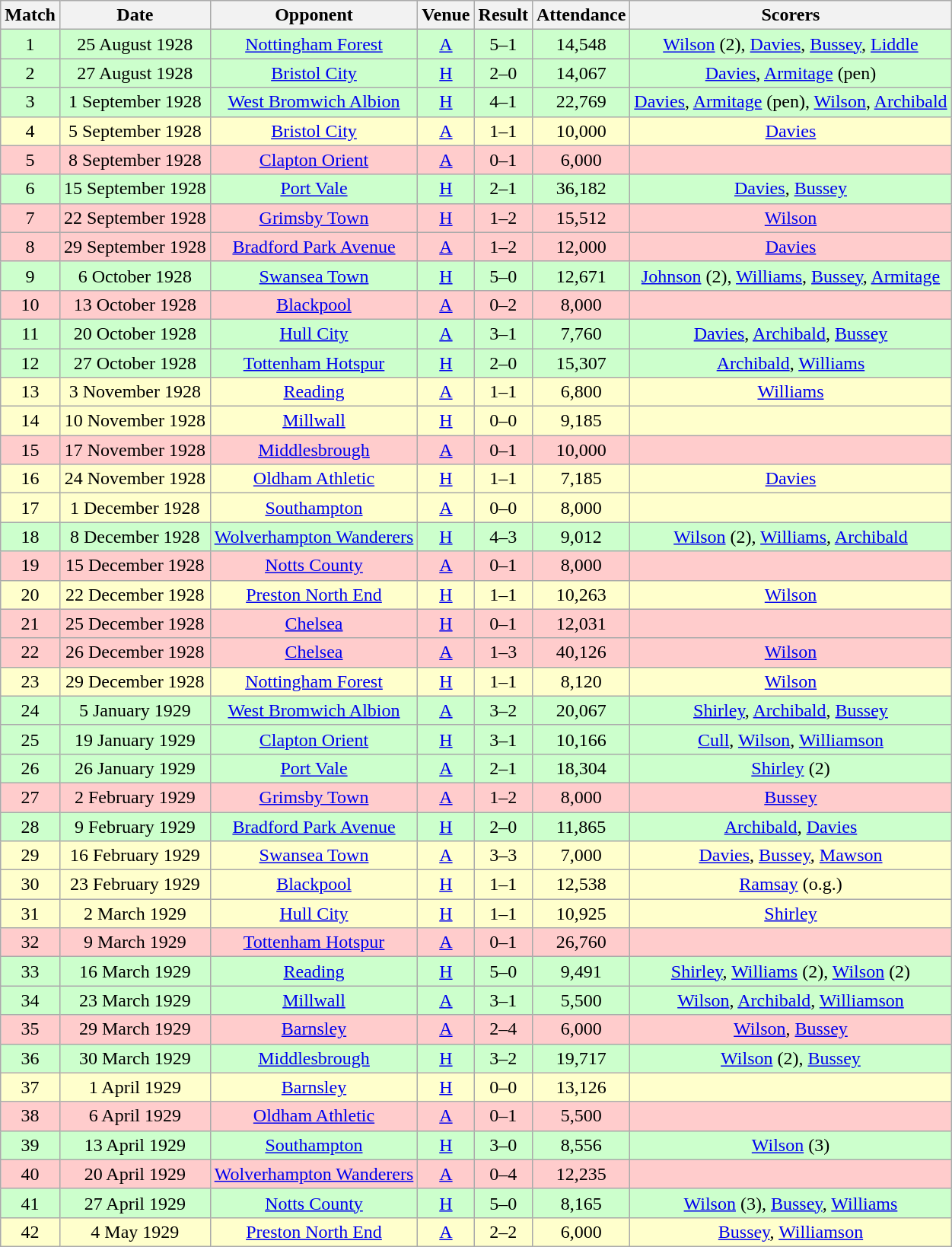<table class="wikitable" style="font-size:100%; text-align:center">
<tr>
<th>Match</th>
<th>Date</th>
<th>Opponent</th>
<th>Venue</th>
<th>Result</th>
<th>Attendance</th>
<th>Scorers</th>
</tr>
<tr style="background-color: #CCFFCC;">
<td>1</td>
<td>25 August 1928</td>
<td><a href='#'>Nottingham Forest</a></td>
<td><a href='#'>A</a></td>
<td>5–1</td>
<td>14,548</td>
<td><a href='#'>Wilson</a> (2), <a href='#'>Davies</a>, <a href='#'>Bussey</a>, <a href='#'>Liddle</a></td>
</tr>
<tr style="background-color: #CCFFCC;">
<td>2</td>
<td>27 August 1928</td>
<td><a href='#'>Bristol City</a></td>
<td><a href='#'>H</a></td>
<td>2–0</td>
<td>14,067</td>
<td><a href='#'>Davies</a>, <a href='#'>Armitage</a> (pen)</td>
</tr>
<tr style="background-color: #CCFFCC;">
<td>3</td>
<td>1 September 1928</td>
<td><a href='#'>West Bromwich Albion</a></td>
<td><a href='#'>H</a></td>
<td>4–1</td>
<td>22,769</td>
<td><a href='#'>Davies</a>, <a href='#'>Armitage</a> (pen), <a href='#'>Wilson</a>, <a href='#'>Archibald</a></td>
</tr>
<tr style="background-color: #FFFFCC;">
<td>4</td>
<td>5 September 1928</td>
<td><a href='#'>Bristol City</a></td>
<td><a href='#'>A</a></td>
<td>1–1</td>
<td>10,000</td>
<td><a href='#'>Davies</a></td>
</tr>
<tr style="background-color: #FFCCCC;">
<td>5</td>
<td>8 September 1928</td>
<td><a href='#'>Clapton Orient</a></td>
<td><a href='#'>A</a></td>
<td>0–1</td>
<td>6,000</td>
<td></td>
</tr>
<tr style="background-color: #CCFFCC;">
<td>6</td>
<td>15 September 1928</td>
<td><a href='#'>Port Vale</a></td>
<td><a href='#'>H</a></td>
<td>2–1</td>
<td>36,182</td>
<td><a href='#'>Davies</a>, <a href='#'>Bussey</a></td>
</tr>
<tr style="background-color: #FFCCCC;">
<td>7</td>
<td>22 September 1928</td>
<td><a href='#'>Grimsby Town</a></td>
<td><a href='#'>H</a></td>
<td>1–2</td>
<td>15,512</td>
<td><a href='#'>Wilson</a></td>
</tr>
<tr style="background-color: #FFCCCC;">
<td>8</td>
<td>29 September 1928</td>
<td><a href='#'>Bradford Park Avenue</a></td>
<td><a href='#'>A</a></td>
<td>1–2</td>
<td>12,000</td>
<td><a href='#'>Davies</a></td>
</tr>
<tr style="background-color: #CCFFCC;">
<td>9</td>
<td>6 October 1928</td>
<td><a href='#'>Swansea Town</a></td>
<td><a href='#'>H</a></td>
<td>5–0</td>
<td>12,671</td>
<td><a href='#'>Johnson</a> (2), <a href='#'>Williams</a>, <a href='#'>Bussey</a>, <a href='#'>Armitage</a></td>
</tr>
<tr style="background-color: #FFCCCC;">
<td>10</td>
<td>13 October 1928</td>
<td><a href='#'>Blackpool</a></td>
<td><a href='#'>A</a></td>
<td>0–2</td>
<td>8,000</td>
<td></td>
</tr>
<tr style="background-color: #CCFFCC;">
<td>11</td>
<td>20 October 1928</td>
<td><a href='#'>Hull City</a></td>
<td><a href='#'>A</a></td>
<td>3–1</td>
<td>7,760</td>
<td><a href='#'>Davies</a>, <a href='#'>Archibald</a>, <a href='#'>Bussey</a></td>
</tr>
<tr style="background-color: #CCFFCC;">
<td>12</td>
<td>27 October 1928</td>
<td><a href='#'>Tottenham Hotspur</a></td>
<td><a href='#'>H</a></td>
<td>2–0</td>
<td>15,307</td>
<td><a href='#'>Archibald</a>, <a href='#'>Williams</a></td>
</tr>
<tr style="background-color: #FFFFCC;">
<td>13</td>
<td>3 November 1928</td>
<td><a href='#'>Reading</a></td>
<td><a href='#'>A</a></td>
<td>1–1</td>
<td>6,800</td>
<td><a href='#'>Williams</a></td>
</tr>
<tr style="background-color: #FFFFCC;">
<td>14</td>
<td>10 November 1928</td>
<td><a href='#'>Millwall</a></td>
<td><a href='#'>H</a></td>
<td>0–0</td>
<td>9,185</td>
<td></td>
</tr>
<tr style="background-color: #FFCCCC;">
<td>15</td>
<td>17 November 1928</td>
<td><a href='#'>Middlesbrough</a></td>
<td><a href='#'>A</a></td>
<td>0–1</td>
<td>10,000</td>
<td></td>
</tr>
<tr style="background-color: #FFFFCC;">
<td>16</td>
<td>24 November 1928</td>
<td><a href='#'>Oldham Athletic</a></td>
<td><a href='#'>H</a></td>
<td>1–1</td>
<td>7,185</td>
<td><a href='#'>Davies</a></td>
</tr>
<tr style="background-color: #FFFFCC;">
<td>17</td>
<td>1 December 1928</td>
<td><a href='#'>Southampton</a></td>
<td><a href='#'>A</a></td>
<td>0–0</td>
<td>8,000</td>
<td></td>
</tr>
<tr style="background-color: #CCFFCC;">
<td>18</td>
<td>8 December 1928</td>
<td><a href='#'>Wolverhampton Wanderers</a></td>
<td><a href='#'>H</a></td>
<td>4–3</td>
<td>9,012</td>
<td><a href='#'>Wilson</a> (2), <a href='#'>Williams</a>, <a href='#'>Archibald</a></td>
</tr>
<tr style="background-color: #FFCCCC;">
<td>19</td>
<td>15 December 1928</td>
<td><a href='#'>Notts County</a></td>
<td><a href='#'>A</a></td>
<td>0–1</td>
<td>8,000</td>
<td></td>
</tr>
<tr style="background-color: #FFFFCC;">
<td>20</td>
<td>22 December 1928</td>
<td><a href='#'>Preston North End</a></td>
<td><a href='#'>H</a></td>
<td>1–1</td>
<td>10,263</td>
<td><a href='#'>Wilson</a></td>
</tr>
<tr style="background-color: #FFCCCC;">
<td>21</td>
<td>25 December 1928</td>
<td><a href='#'>Chelsea</a></td>
<td><a href='#'>H</a></td>
<td>0–1</td>
<td>12,031</td>
<td></td>
</tr>
<tr style="background-color: #FFCCCC;">
<td>22</td>
<td>26 December 1928</td>
<td><a href='#'>Chelsea</a></td>
<td><a href='#'>A</a></td>
<td>1–3</td>
<td>40,126</td>
<td><a href='#'>Wilson</a></td>
</tr>
<tr style="background-color: #FFFFCC;">
<td>23</td>
<td>29 December 1928</td>
<td><a href='#'>Nottingham Forest</a></td>
<td><a href='#'>H</a></td>
<td>1–1</td>
<td>8,120</td>
<td><a href='#'>Wilson</a></td>
</tr>
<tr style="background-color: #CCFFCC;">
<td>24</td>
<td>5 January 1929</td>
<td><a href='#'>West Bromwich Albion</a></td>
<td><a href='#'>A</a></td>
<td>3–2</td>
<td>20,067</td>
<td><a href='#'>Shirley</a>, <a href='#'>Archibald</a>, <a href='#'>Bussey</a></td>
</tr>
<tr style="background-color: #CCFFCC;">
<td>25</td>
<td>19 January 1929</td>
<td><a href='#'>Clapton Orient</a></td>
<td><a href='#'>H</a></td>
<td>3–1</td>
<td>10,166</td>
<td><a href='#'>Cull</a>, <a href='#'>Wilson</a>, <a href='#'>Williamson</a></td>
</tr>
<tr style="background-color: #CCFFCC;">
<td>26</td>
<td>26 January 1929</td>
<td><a href='#'>Port Vale</a></td>
<td><a href='#'>A</a></td>
<td>2–1</td>
<td>18,304</td>
<td><a href='#'>Shirley</a> (2)</td>
</tr>
<tr style="background-color: #FFCCCC;">
<td>27</td>
<td>2 February 1929</td>
<td><a href='#'>Grimsby Town</a></td>
<td><a href='#'>A</a></td>
<td>1–2</td>
<td>8,000</td>
<td><a href='#'>Bussey</a></td>
</tr>
<tr style="background-color: #CCFFCC;">
<td>28</td>
<td>9 February 1929</td>
<td><a href='#'>Bradford Park Avenue</a></td>
<td><a href='#'>H</a></td>
<td>2–0</td>
<td>11,865</td>
<td><a href='#'>Archibald</a>, <a href='#'>Davies</a></td>
</tr>
<tr style="background-color: #FFFFCC;">
<td>29</td>
<td>16 February 1929</td>
<td><a href='#'>Swansea Town</a></td>
<td><a href='#'>A</a></td>
<td>3–3</td>
<td>7,000</td>
<td><a href='#'>Davies</a>, <a href='#'>Bussey</a>, <a href='#'>Mawson</a></td>
</tr>
<tr style="background-color: #FFFFCC;">
<td>30</td>
<td>23 February 1929</td>
<td><a href='#'>Blackpool</a></td>
<td><a href='#'>H</a></td>
<td>1–1</td>
<td>12,538</td>
<td><a href='#'>Ramsay</a> (o.g.)</td>
</tr>
<tr style="background-color: #FFFFCC;">
<td>31</td>
<td>2 March 1929</td>
<td><a href='#'>Hull City</a></td>
<td><a href='#'>H</a></td>
<td>1–1</td>
<td>10,925</td>
<td><a href='#'>Shirley</a></td>
</tr>
<tr style="background-color: #FFCCCC;">
<td>32</td>
<td>9 March 1929</td>
<td><a href='#'>Tottenham Hotspur</a></td>
<td><a href='#'>A</a></td>
<td>0–1</td>
<td>26,760</td>
<td></td>
</tr>
<tr style="background-color: #CCFFCC;">
<td>33</td>
<td>16 March 1929</td>
<td><a href='#'>Reading</a></td>
<td><a href='#'>H</a></td>
<td>5–0</td>
<td>9,491</td>
<td><a href='#'>Shirley</a>, <a href='#'>Williams</a> (2), <a href='#'>Wilson</a> (2)</td>
</tr>
<tr style="background-color: #CCFFCC;">
<td>34</td>
<td>23 March 1929</td>
<td><a href='#'>Millwall</a></td>
<td><a href='#'>A</a></td>
<td>3–1</td>
<td>5,500</td>
<td><a href='#'>Wilson</a>, <a href='#'>Archibald</a>, <a href='#'>Williamson</a></td>
</tr>
<tr style="background-color: #FFCCCC;">
<td>35</td>
<td>29 March 1929</td>
<td><a href='#'>Barnsley</a></td>
<td><a href='#'>A</a></td>
<td>2–4</td>
<td>6,000</td>
<td><a href='#'>Wilson</a>, <a href='#'>Bussey</a></td>
</tr>
<tr style="background-color: #CCFFCC;">
<td>36</td>
<td>30 March 1929</td>
<td><a href='#'>Middlesbrough</a></td>
<td><a href='#'>H</a></td>
<td>3–2</td>
<td>19,717</td>
<td><a href='#'>Wilson</a> (2), <a href='#'>Bussey</a></td>
</tr>
<tr style="background-color: #FFFFCC;">
<td>37</td>
<td>1 April 1929</td>
<td><a href='#'>Barnsley</a></td>
<td><a href='#'>H</a></td>
<td>0–0</td>
<td>13,126</td>
<td></td>
</tr>
<tr style="background-color: #FFCCCC;">
<td>38</td>
<td>6 April 1929</td>
<td><a href='#'>Oldham Athletic</a></td>
<td><a href='#'>A</a></td>
<td>0–1</td>
<td>5,500</td>
<td></td>
</tr>
<tr style="background-color: #CCFFCC;">
<td>39</td>
<td>13 April 1929</td>
<td><a href='#'>Southampton</a></td>
<td><a href='#'>H</a></td>
<td>3–0</td>
<td>8,556</td>
<td><a href='#'>Wilson</a> (3)</td>
</tr>
<tr style="background-color: #FFCCCC;">
<td>40</td>
<td>20 April 1929</td>
<td><a href='#'>Wolverhampton Wanderers</a></td>
<td><a href='#'>A</a></td>
<td>0–4</td>
<td>12,235</td>
<td></td>
</tr>
<tr style="background-color: #CCFFCC;">
<td>41</td>
<td>27 April 1929</td>
<td><a href='#'>Notts County</a></td>
<td><a href='#'>H</a></td>
<td>5–0</td>
<td>8,165</td>
<td><a href='#'>Wilson</a> (3), <a href='#'>Bussey</a>, <a href='#'>Williams</a></td>
</tr>
<tr style="background-color: #FFFFCC;">
<td>42</td>
<td>4 May 1929</td>
<td><a href='#'>Preston North End</a></td>
<td><a href='#'>A</a></td>
<td>2–2</td>
<td>6,000</td>
<td><a href='#'>Bussey</a>, <a href='#'>Williamson</a></td>
</tr>
</table>
